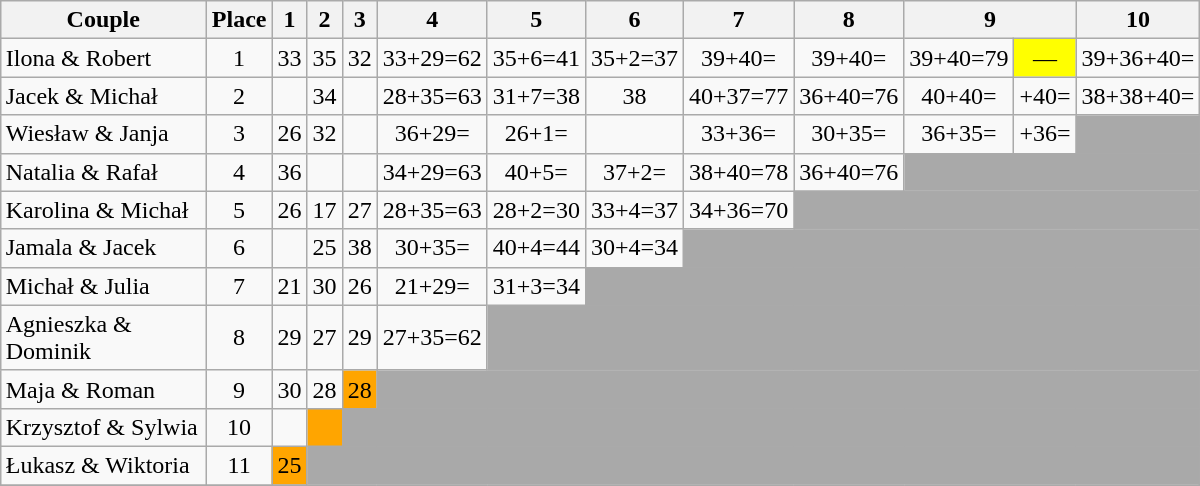<table class="wikitable sortable" style="margin:auto;text-align:center;">
<tr>
<th width="130">Couple</th>
<th>Place</th>
<th>1</th>
<th>2</th>
<th>3</th>
<th>4</th>
<th>5</th>
<th>6</th>
<th>7</th>
<th>8</th>
<th colspan=2>9</th>
<th>10</th>
</tr>
<tr>
<td style="text-align:left;">Ilona & Robert</td>
<td>1</td>
<td>33</td>
<td>35</td>
<td>32</td>
<td> 33+29=62</td>
<td> 35+6=41</td>
<td> 35+2=37</td>
<td> 39+40=</td>
<td> 39+40=</td>
<td>39+40=79</td>
<td style="background:yellow;">—</td>
<td>39+36+40=</td>
</tr>
<tr>
<td style="text-align:left;">Jacek & Michał</td>
<td>2</td>
<td></td>
<td>34</td>
<td></td>
<td> 28+35=63</td>
<td> 31+7=38</td>
<td>38</td>
<td> 40+37=77</td>
<td> 36+40=76</td>
<td> 40+40=</td>
<td>+40=</td>
<td>38+38+40=</td>
</tr>
<tr>
<td style="text-align:left;">Wiesław & Janja</td>
<td>3</td>
<td>26</td>
<td>32</td>
<td></td>
<td> 36+29=</td>
<td> 26+1=</td>
<td></td>
<td> 33+36=</td>
<td> 30+35=</td>
<td> 36+35=</td>
<td>+36=</td>
<td style="background:darkgrey;"></td>
</tr>
<tr>
<td style="text-align:left;">Natalia & Rafał</td>
<td>4</td>
<td>36</td>
<td></td>
<td></td>
<td> 34+29=63</td>
<td> 40+5=</td>
<td> 37+2=</td>
<td> 38+40=78</td>
<td>36+40=76</td>
<td colspan="3" style="background:darkgrey;"></td>
</tr>
<tr>
<td style="text-align:left;">Karolina & Michał</td>
<td>5</td>
<td>26</td>
<td>17</td>
<td>27</td>
<td> 28+35=63</td>
<td> 28+2=30</td>
<td> 33+4=37</td>
<td>34+36=70</td>
<td colspan="4" style="background:darkgrey;"></td>
</tr>
<tr>
<td style="text-align:left;">Jamala & Jacek</td>
<td>6</td>
<td></td>
<td>25</td>
<td>38</td>
<td> 30+35=</td>
<td> 40+4=44</td>
<td>30+4=34</td>
<td colspan="5" style="background:darkgrey;"></td>
</tr>
<tr>
<td style="text-align:left;">Michał & Julia</td>
<td>7</td>
<td>21</td>
<td>30</td>
<td>26</td>
<td> 21+29=</td>
<td>31+3=34</td>
<td colspan="6" style="background:darkgrey;"></td>
</tr>
<tr>
<td style="text-align:left;">Agnieszka & Dominik</td>
<td>8</td>
<td>29</td>
<td>27</td>
<td>29</td>
<td>27+35=62</td>
<td colspan="7" style="background:darkgrey;"></td>
</tr>
<tr>
<td style="text-align:left;">Maja & Roman</td>
<td>9</td>
<td>30</td>
<td>28</td>
<td style="background:orange;">28</td>
<td colspan="8" style="background:darkgrey;"></td>
</tr>
<tr>
<td style="text-align:left;">Krzysztof & Sylwia</td>
<td>10</td>
<td></td>
<td style="background:orange;"></td>
<td colspan="9" style="background:darkgrey;"></td>
</tr>
<tr>
<td style="text-align:left;">Łukasz & Wiktoria</td>
<td>11</td>
<td style="background:orange;">25</td>
<td colspan="10" style="background:darkgrey;"></td>
</tr>
<tr>
</tr>
</table>
